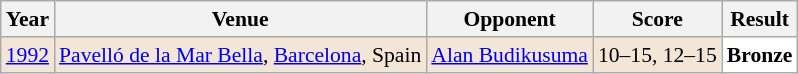<table class="sortable wikitable" style="font-size: 90%;">
<tr>
<th>Year</th>
<th>Venue</th>
<th>Opponent</th>
<th>Score</th>
<th>Result</th>
</tr>
<tr style="background:#F3E6D7">
<td align="center"><a href='#'>1992</a></td>
<td align="left"><a href='#'>Pavelló de la Mar Bella</a>, <a href='#'>Barcelona</a>, Spain</td>
<td align="left"> <a href='#'>Alan Budikusuma</a></td>
<td align="left">10–15, 12–15</td>
<td style="text-align:left; background:white"> <strong>Bronze</strong></td>
</tr>
</table>
